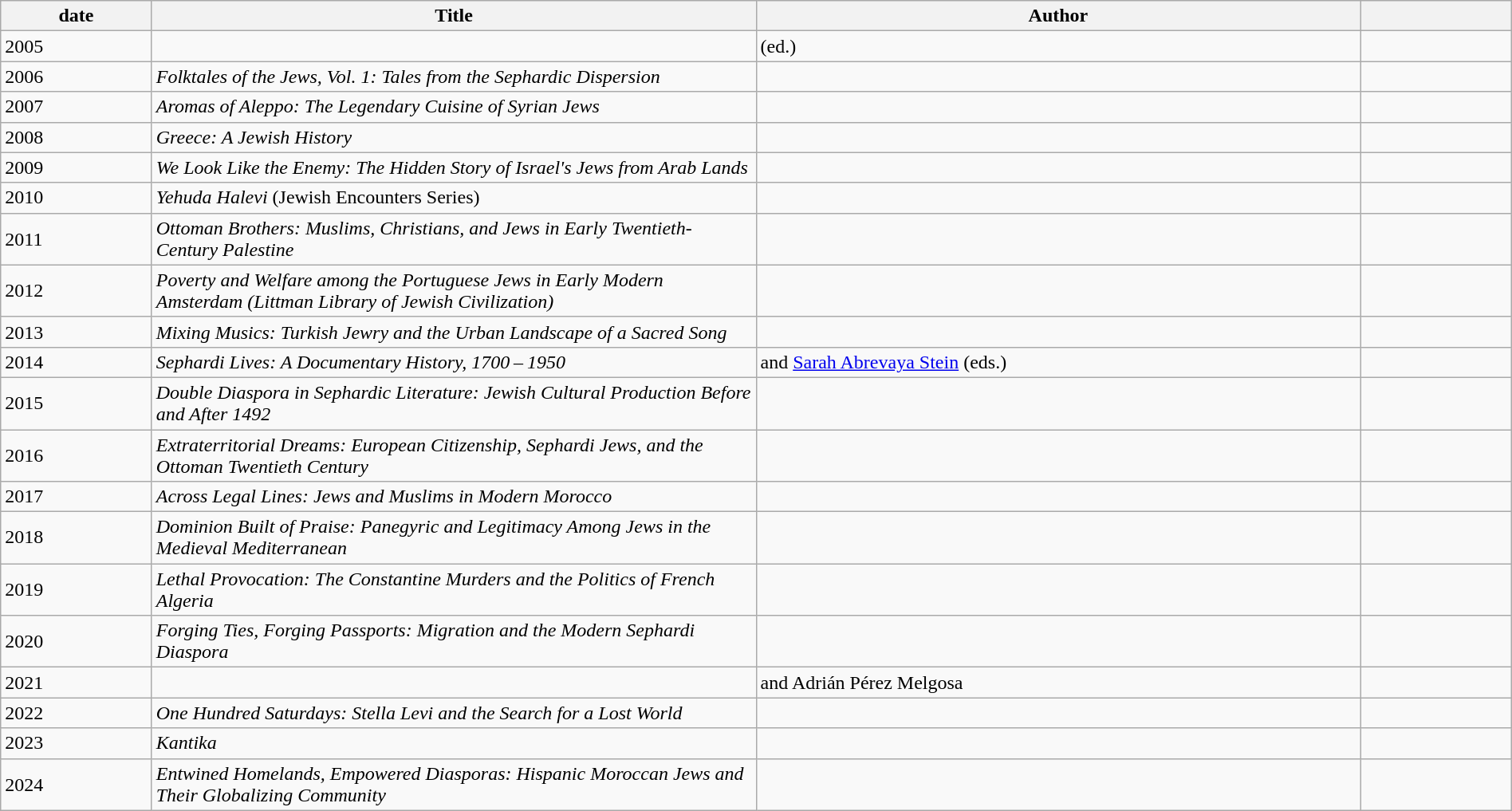<table class="wikitable sortable" style="width:100%">
<tr>
<th>date</th>
<th scope="col" style="width:40%">Title</th>
<th scope="col" style="width:40%">Author</th>
<th scope="col" style="width:10%"></th>
</tr>
<tr>
<td>2005</td>
<td><em></em></td>
<td> (ed.)</td>
<td></td>
</tr>
<tr>
<td>2006</td>
<td><em>Folktales of the Jews, Vol. 1: Tales from the Sephardic Dispersion</em></td>
<td></td>
<td></td>
</tr>
<tr>
<td>2007</td>
<td><em>Aromas of Aleppo: The Legendary Cuisine of Syrian Jews</em></td>
<td></td>
<td></td>
</tr>
<tr>
<td>2008</td>
<td><em>Greece: A Jewish History</em></td>
<td></td>
<td></td>
</tr>
<tr>
<td>2009</td>
<td><em>We Look Like the Enemy: The Hidden Story of Israel's Jews from Arab Lands</em></td>
<td></td>
<td></td>
</tr>
<tr>
<td>2010</td>
<td><em>Yehuda Halevi</em> (Jewish Encounters Series)</td>
<td></td>
<td></td>
</tr>
<tr>
<td>2011</td>
<td><em>Ottoman Brothers: Muslims, Christians, and Jews in Early Twentieth-Century Palestine</em></td>
<td></td>
<td></td>
</tr>
<tr>
<td>2012</td>
<td><em>Poverty and Welfare among the Portuguese Jews in Early Modern Amsterdam (Littman Library of Jewish Civilization)</em></td>
<td></td>
<td></td>
</tr>
<tr>
<td>2013</td>
<td><em>Mixing Musics: Turkish Jewry and the Urban Landscape of a Sacred Song</em></td>
<td></td>
<td></td>
</tr>
<tr>
<td>2014</td>
<td><em>Sephardi Lives: A Documentary History, 1700 – 1950</em></td>
<td> and <a href='#'>Sarah Abrevaya Stein</a> (eds.)</td>
<td></td>
</tr>
<tr>
<td>2015</td>
<td><em>Double Diaspora in Sephardic Literature: Jewish Cultural Production Before and After 1492</em></td>
<td></td>
<td><em></em></td>
</tr>
<tr>
<td>2016</td>
<td><em>Extraterritorial Dreams: European Citizenship, Sephardi Jews, and the Ottoman Twentieth Century</em></td>
<td></td>
<td></td>
</tr>
<tr>
<td>2017</td>
<td><em>Across Legal Lines: Jews and Muslims in Modern Morocco</em></td>
<td></td>
<td></td>
</tr>
<tr>
<td>2018</td>
<td><em>Dominion Built of Praise: Panegyric and Legitimacy Among Jews in the Medieval Mediterranean</em></td>
<td></td>
<td></td>
</tr>
<tr>
<td>2019</td>
<td><em>Lethal Provocation: The Constantine Murders and the Politics of French Algeria</em></td>
<td></td>
<td></td>
</tr>
<tr>
<td>2020</td>
<td><em>Forging Ties, Forging Passports: Migration and the Modern Sephardi Diaspora</em></td>
<td></td>
<td></td>
</tr>
<tr>
<td>2021</td>
<td><em></em></td>
<td> and Adrián Pérez Melgosa</td>
<td></td>
</tr>
<tr>
<td>2022</td>
<td><em>One Hundred Saturdays: Stella Levi and the Search for a Lost World</em></td>
<td></td>
<td></td>
</tr>
<tr>
<td>2023</td>
<td><em>Kantika</em></td>
<td></td>
<td></td>
</tr>
<tr>
<td>2024</td>
<td><em>Entwined Homelands, Empowered Diasporas: Hispanic Moroccan Jews and Their Globalizing Community</em></td>
<td></td>
<td></td>
</tr>
</table>
